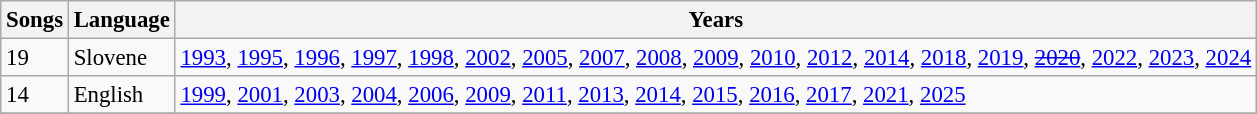<table class="wikitable" style="font-size:95%">
<tr>
<th>Songs</th>
<th>Language</th>
<th>Years</th>
</tr>
<tr>
<td>19</td>
<td>Slovene</td>
<td><a href='#'>1993</a>, <a href='#'>1995</a>, <a href='#'>1996</a>, <a href='#'>1997</a>, <a href='#'>1998</a>, <a href='#'>2002</a>, <a href='#'>2005</a>, <a href='#'>2007</a>, <a href='#'>2008</a>, <a href='#'>2009</a>, <a href='#'>2010</a>, <a href='#'>2012</a>, <a href='#'>2014</a>, <a href='#'>2018</a>, <a href='#'>2019</a>, <a href='#'><s>2020</s></a>, <a href='#'>2022</a>, <a href='#'>2023</a>, <a href='#'>2024</a></td>
</tr>
<tr>
<td>14</td>
<td>English</td>
<td><a href='#'>1999</a>, <a href='#'>2001</a>, <a href='#'>2003</a>, <a href='#'>2004</a>, <a href='#'>2006</a>, <a href='#'>2009</a>, <a href='#'>2011</a>, <a href='#'>2013</a>, <a href='#'>2014</a>, <a href='#'>2015</a>, <a href='#'>2016</a>, <a href='#'>2017</a>, <a href='#'>2021</a>, <a href='#'>2025</a></td>
</tr>
<tr>
</tr>
</table>
